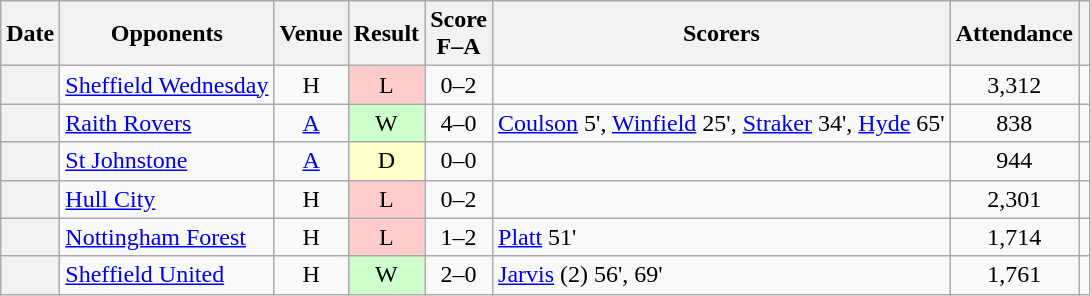<table class="wikitable plainrowheaders sortable" style="text-align:center">
<tr>
<th scope=col>Date</th>
<th scope=col>Opponents</th>
<th scope=col>Venue</th>
<th scope=col>Result</th>
<th scope=col>Score<br>F–A</th>
<th scope=col class=unsortable>Scorers</th>
<th scope=col>Attendance</th>
<th scope=col class=unsortable></th>
</tr>
<tr>
<th scope=row></th>
<td align=left><a href='#'>Sheffield Wednesday</a></td>
<td>H</td>
<td style=background-color:#FFCCCC>L</td>
<td>0–2</td>
<td align=left></td>
<td>3,312</td>
<td></td>
</tr>
<tr>
<th scope=row></th>
<td align=left><a href='#'>Raith Rovers</a></td>
<td><a href='#'>A</a></td>
<td style=background-color:#CCFFCC>W</td>
<td>4–0</td>
<td align=left><a href='#'>Coulson</a> 5', <a href='#'>Winfield</a> 25', <a href='#'>Straker</a> 34', <a href='#'>Hyde</a> 65'</td>
<td>838</td>
<td></td>
</tr>
<tr>
<th scope=row></th>
<td align=left><a href='#'>St Johnstone</a></td>
<td><a href='#'>A</a></td>
<td style=background-color:#FFFFCC>D</td>
<td>0–0</td>
<td align=left></td>
<td>944</td>
<td></td>
</tr>
<tr>
<th scope=row></th>
<td align=left><a href='#'>Hull City</a></td>
<td>H</td>
<td style=background-color:#FFCCCC>L</td>
<td>0–2</td>
<td align=left></td>
<td>2,301</td>
<td></td>
</tr>
<tr>
<th scope=row></th>
<td align=left><a href='#'>Nottingham Forest</a></td>
<td>H</td>
<td style=background-color:#FFCCCC>L</td>
<td>1–2</td>
<td align=left><a href='#'>Platt</a> 51'</td>
<td>1,714</td>
<td></td>
</tr>
<tr>
<th scope=row></th>
<td align=left><a href='#'>Sheffield United</a></td>
<td>H</td>
<td style=background-color:#CCFFCC>W</td>
<td>2–0</td>
<td align=left><a href='#'>Jarvis</a> (2) 56', 69'</td>
<td>1,761</td>
<td></td>
</tr>
</table>
